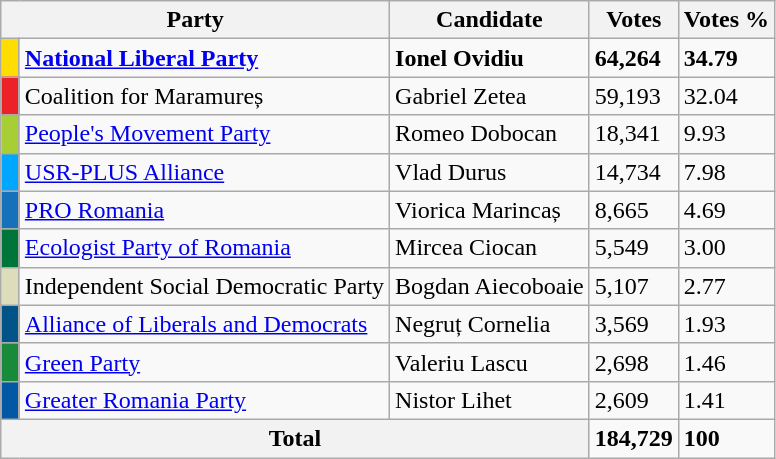<table class="wikitable">
<tr>
<th colspan="2">Party</th>
<th>Candidate</th>
<th>Votes</th>
<th>Votes %</th>
</tr>
<tr>
<td style="background:#ffdd00;" width="5"></td>
<td><a href='#'><strong>National Liberal Party</strong></a></td>
<td><strong>Ionel Ovidiu</strong></td>
<td><strong>64,264</strong></td>
<td><strong>34.79</strong></td>
</tr>
<tr>
<td style="background:#ed2128;" width="5"></td>
<td>Coalition for Maramureș</td>
<td>Gabriel Zetea</td>
<td>59,193</td>
<td>32.04</td>
</tr>
<tr>
<td style="background:#a7cf35;" width="5"></td>
<td><a href='#'>People's Movement Party</a></td>
<td>Romeo Dobocan</td>
<td>18,341</td>
<td>9.93</td>
</tr>
<tr>
<td style="background:#00a6ff;" width="5"></td>
<td><a href='#'>USR-PLUS Alliance</a></td>
<td>Vlad Durus</td>
<td>14,734</td>
<td>7.98</td>
</tr>
<tr>
<td style="background:#1572ba;" width="5"></td>
<td><a href='#'>PRO Romania</a></td>
<td>Viorica Marincaș</td>
<td>8,665</td>
<td>4.69</td>
</tr>
<tr>
<td style="background:#00753a;" width="5"></td>
<td><a href='#'>Ecologist Party of Romania</a></td>
<td>Mircea Ciocan</td>
<td>5,549</td>
<td>3.00</td>
</tr>
<tr>
<td style="background:#ddddbb;" width="5"></td>
<td>Independent Social Democratic Party</td>
<td>Bogdan Aiecoboaie</td>
<td>5,107</td>
<td>2.77</td>
</tr>
<tr>
<td style="background:#005487;" width="5"></td>
<td><a href='#'>Alliance of Liberals and Democrats</a></td>
<td>Negruț Cornelia</td>
<td>3,569</td>
<td>1.93</td>
</tr>
<tr>
<td style="background:#198a3a;" width="5"></td>
<td><a href='#'>Green Party</a></td>
<td>Valeriu Lascu</td>
<td>2,698</td>
<td>1.46</td>
</tr>
<tr>
<td style="background:#0258a4;" width="5"></td>
<td><a href='#'>Greater Romania Party</a></td>
<td>Nistor Lihet</td>
<td>2,609</td>
<td>1.41</td>
</tr>
<tr>
<th colspan="3">Total</th>
<td><strong>184,729</strong></td>
<td><strong>100</strong></td>
</tr>
</table>
